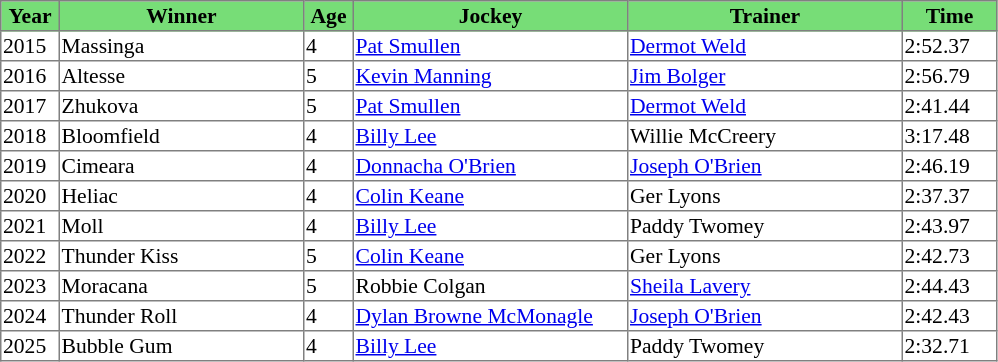<table class = "sortable" | border="1" style="border-collapse: collapse; font-size:90%">
<tr bgcolor="#77dd77" align="center">
<th style="width:36px"><strong>Year</strong></th>
<th style="width:160px"><strong>Winner</strong></th>
<th style="width:30px"><strong>Age</strong></th>
<th style="width:180px"><strong>Jockey</strong></th>
<th style="width:180px"><strong>Trainer</strong></th>
<th style="width:60px"><strong>Time</strong></th>
</tr>
<tr>
<td>2015</td>
<td>Massinga</td>
<td>4</td>
<td><a href='#'>Pat Smullen</a></td>
<td><a href='#'>Dermot Weld</a></td>
<td>2:52.37</td>
</tr>
<tr>
<td>2016</td>
<td>Altesse</td>
<td>5</td>
<td><a href='#'>Kevin Manning</a></td>
<td><a href='#'>Jim Bolger</a></td>
<td>2:56.79</td>
</tr>
<tr>
<td>2017</td>
<td>Zhukova</td>
<td>5</td>
<td><a href='#'>Pat Smullen</a></td>
<td><a href='#'>Dermot Weld</a></td>
<td>2:41.44</td>
</tr>
<tr>
<td>2018</td>
<td>Bloomfield</td>
<td>4</td>
<td><a href='#'>Billy Lee</a></td>
<td>Willie McCreery</td>
<td>3:17.48</td>
</tr>
<tr>
<td>2019</td>
<td>Cimeara</td>
<td>4</td>
<td><a href='#'>Donnacha O'Brien</a></td>
<td><a href='#'>Joseph O'Brien</a></td>
<td>2:46.19</td>
</tr>
<tr>
<td>2020</td>
<td>Heliac</td>
<td>4</td>
<td><a href='#'>Colin Keane</a></td>
<td>Ger Lyons</td>
<td>2:37.37</td>
</tr>
<tr>
<td>2021</td>
<td>Moll</td>
<td>4</td>
<td><a href='#'>Billy Lee</a></td>
<td>Paddy Twomey</td>
<td>2:43.97</td>
</tr>
<tr>
<td>2022</td>
<td>Thunder Kiss</td>
<td>5</td>
<td><a href='#'>Colin Keane</a></td>
<td>Ger Lyons</td>
<td>2:42.73</td>
</tr>
<tr>
<td>2023</td>
<td>Moracana</td>
<td>5</td>
<td>Robbie Colgan</td>
<td><a href='#'>Sheila Lavery</a></td>
<td>2:44.43</td>
</tr>
<tr>
<td>2024</td>
<td>Thunder Roll</td>
<td>4</td>
<td><a href='#'>Dylan Browne McMonagle</a></td>
<td><a href='#'>Joseph O'Brien</a></td>
<td>2:42.43</td>
</tr>
<tr>
<td>2025</td>
<td>Bubble Gum</td>
<td>4</td>
<td><a href='#'>Billy Lee</a></td>
<td>Paddy Twomey</td>
<td>2:32.71</td>
</tr>
</table>
